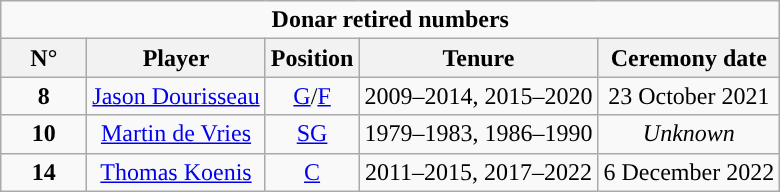<table class="wikitable sortable" style="text-align:center">
<tr>
<td colspan="5"><strong>Donar retired numbers</strong></td>
</tr>
<tr>
<th>N°</th>
<th>Player</th>
<th>Position</th>
<th>Tenure</th>
<th>Ceremony date</th>
</tr>
<tr>
<td width=50><strong>8</strong></td>
<td><a href='#'>Jason Dourisseau</a></td>
<td><a href='#'>G</a>/<a href='#'>F</a></td>
<td>2009–2014, 2015–2020</td>
<td>23 October 2021</td>
</tr>
<tr>
<td width=50><strong>10</strong></td>
<td><a href='#'>Martin de Vries</a></td>
<td><a href='#'>SG</a></td>
<td>1979–1983, 1986–1990</td>
<td><em>Unknown</em></td>
</tr>
<tr>
<td><strong>14</strong></td>
<td><a href='#'>Thomas Koenis</a></td>
<td><a href='#'>C</a></td>
<td>2011–2015, 2017–2022</td>
<td>6 December 2022</td>
</tr>
</table>
